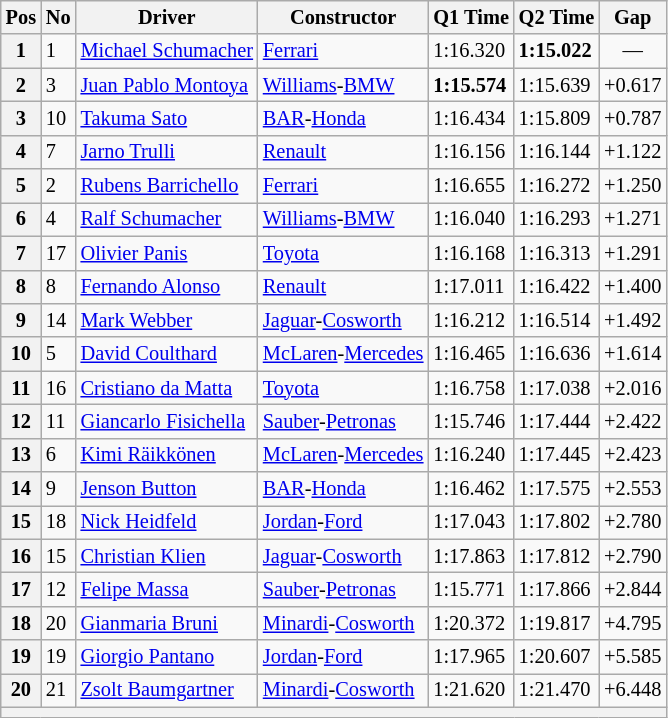<table class="wikitable sortable" style="font-size: 85%;">
<tr>
<th>Pos</th>
<th>No</th>
<th>Driver</th>
<th>Constructor</th>
<th>Q1 Time</th>
<th>Q2 Time</th>
<th>Gap</th>
</tr>
<tr>
<th>1</th>
<td>1</td>
<td> <a href='#'>Michael Schumacher</a></td>
<td><a href='#'>Ferrari</a></td>
<td>1:16.320</td>
<td><strong>1:15.022</strong></td>
<td align="center">—</td>
</tr>
<tr>
<th>2</th>
<td>3</td>
<td> <a href='#'>Juan Pablo Montoya</a></td>
<td><a href='#'>Williams</a>-<a href='#'>BMW</a></td>
<td><strong>1:15.574</strong></td>
<td>1:15.639</td>
<td>+0.617</td>
</tr>
<tr>
<th>3</th>
<td>10</td>
<td> <a href='#'>Takuma Sato</a></td>
<td><a href='#'>BAR</a>-<a href='#'>Honda</a></td>
<td>1:16.434</td>
<td>1:15.809</td>
<td>+0.787</td>
</tr>
<tr>
<th>4</th>
<td>7</td>
<td> <a href='#'>Jarno Trulli</a></td>
<td><a href='#'>Renault</a></td>
<td>1:16.156</td>
<td>1:16.144</td>
<td>+1.122</td>
</tr>
<tr>
<th>5</th>
<td>2</td>
<td> <a href='#'>Rubens Barrichello</a></td>
<td><a href='#'>Ferrari</a></td>
<td>1:16.655</td>
<td>1:16.272</td>
<td>+1.250</td>
</tr>
<tr>
<th>6</th>
<td>4</td>
<td> <a href='#'>Ralf Schumacher</a></td>
<td><a href='#'>Williams</a>-<a href='#'>BMW</a></td>
<td>1:16.040</td>
<td>1:16.293</td>
<td>+1.271</td>
</tr>
<tr>
<th>7</th>
<td>17</td>
<td> <a href='#'>Olivier Panis</a></td>
<td><a href='#'>Toyota</a></td>
<td>1:16.168</td>
<td>1:16.313</td>
<td>+1.291</td>
</tr>
<tr>
<th>8</th>
<td>8</td>
<td> <a href='#'>Fernando Alonso</a></td>
<td><a href='#'>Renault</a></td>
<td>1:17.011</td>
<td>1:16.422</td>
<td>+1.400</td>
</tr>
<tr>
<th>9</th>
<td>14</td>
<td> <a href='#'>Mark Webber</a></td>
<td><a href='#'>Jaguar</a>-<a href='#'>Cosworth</a></td>
<td>1:16.212</td>
<td>1:16.514</td>
<td>+1.492</td>
</tr>
<tr>
<th>10</th>
<td>5</td>
<td> <a href='#'>David Coulthard</a></td>
<td><a href='#'>McLaren</a>-<a href='#'>Mercedes</a></td>
<td>1:16.465</td>
<td>1:16.636</td>
<td>+1.614</td>
</tr>
<tr>
<th>11</th>
<td>16</td>
<td> <a href='#'>Cristiano da Matta</a></td>
<td><a href='#'>Toyota</a></td>
<td>1:16.758</td>
<td>1:17.038</td>
<td>+2.016</td>
</tr>
<tr>
<th>12</th>
<td>11</td>
<td> <a href='#'>Giancarlo Fisichella</a></td>
<td><a href='#'>Sauber</a>-<a href='#'>Petronas</a></td>
<td>1:15.746</td>
<td>1:17.444</td>
<td>+2.422</td>
</tr>
<tr>
<th>13</th>
<td>6</td>
<td> <a href='#'>Kimi Räikkönen</a></td>
<td><a href='#'>McLaren</a>-<a href='#'>Mercedes</a></td>
<td>1:16.240</td>
<td>1:17.445</td>
<td>+2.423</td>
</tr>
<tr>
<th>14</th>
<td>9</td>
<td> <a href='#'>Jenson Button</a></td>
<td><a href='#'>BAR</a>-<a href='#'>Honda</a></td>
<td>1:16.462</td>
<td>1:17.575</td>
<td>+2.553</td>
</tr>
<tr>
<th>15</th>
<td>18</td>
<td> <a href='#'>Nick Heidfeld</a></td>
<td><a href='#'>Jordan</a>-<a href='#'>Ford</a></td>
<td>1:17.043</td>
<td>1:17.802</td>
<td>+2.780</td>
</tr>
<tr>
<th>16</th>
<td>15</td>
<td> <a href='#'>Christian Klien</a></td>
<td><a href='#'>Jaguar</a>-<a href='#'>Cosworth</a></td>
<td>1:17.863</td>
<td>1:17.812</td>
<td>+2.790</td>
</tr>
<tr>
<th>17</th>
<td>12</td>
<td> <a href='#'>Felipe Massa</a></td>
<td><a href='#'>Sauber</a>-<a href='#'>Petronas</a></td>
<td>1:15.771</td>
<td>1:17.866</td>
<td>+2.844</td>
</tr>
<tr>
<th>18</th>
<td>20</td>
<td> <a href='#'>Gianmaria Bruni</a></td>
<td><a href='#'>Minardi</a>-<a href='#'>Cosworth</a></td>
<td>1:20.372</td>
<td>1:19.817</td>
<td>+4.795</td>
</tr>
<tr>
<th>19</th>
<td>19</td>
<td> <a href='#'>Giorgio Pantano</a></td>
<td><a href='#'>Jordan</a>-<a href='#'>Ford</a></td>
<td>1:17.965</td>
<td>1:20.607</td>
<td>+5.585</td>
</tr>
<tr>
<th>20</th>
<td>21</td>
<td> <a href='#'>Zsolt Baumgartner</a></td>
<td><a href='#'>Minardi</a>-<a href='#'>Cosworth</a></td>
<td>1:21.620</td>
<td>1:21.470</td>
<td>+6.448</td>
</tr>
<tr>
<th colspan="7"></th>
</tr>
</table>
